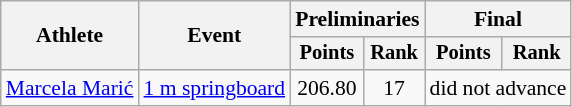<table class=wikitable style="font-size:90%">
<tr>
<th rowspan="2">Athlete</th>
<th rowspan="2">Event</th>
<th colspan="2">Preliminaries</th>
<th colspan="2">Final</th>
</tr>
<tr style="font-size:95%">
<th>Points</th>
<th>Rank</th>
<th>Points</th>
<th>Rank</th>
</tr>
<tr align=center>
<td align=left><a href='#'>Marcela Marić</a></td>
<td align=left><a href='#'>1 m springboard</a></td>
<td>206.80</td>
<td>17</td>
<td colspan=4>did not advance</td>
</tr>
</table>
